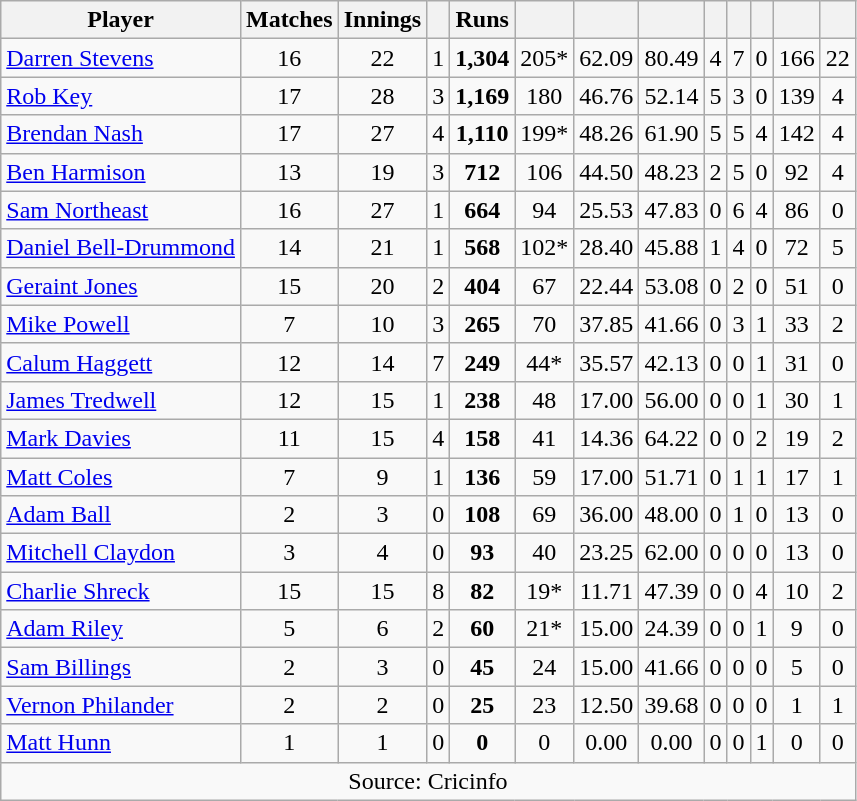<table class="wikitable" style="text-align:center">
<tr>
<th>Player</th>
<th>Matches</th>
<th>Innings</th>
<th></th>
<th>Runs</th>
<th></th>
<th></th>
<th></th>
<th></th>
<th></th>
<th></th>
<th></th>
<th></th>
</tr>
<tr>
<td align="left"><a href='#'>Darren Stevens</a></td>
<td>16</td>
<td>22</td>
<td>1</td>
<td><strong>1,304</strong></td>
<td>205*</td>
<td>62.09</td>
<td>80.49</td>
<td>4</td>
<td>7</td>
<td>0</td>
<td>166</td>
<td>22</td>
</tr>
<tr>
<td align="left"><a href='#'>Rob Key</a></td>
<td>17</td>
<td>28</td>
<td>3</td>
<td><strong>1,169</strong></td>
<td>180</td>
<td>46.76</td>
<td>52.14</td>
<td>5</td>
<td>3</td>
<td>0</td>
<td>139</td>
<td>4</td>
</tr>
<tr>
<td align="left"><a href='#'>Brendan Nash</a></td>
<td>17</td>
<td>27</td>
<td>4</td>
<td><strong>1,110</strong></td>
<td>199*</td>
<td>48.26</td>
<td>61.90</td>
<td>5</td>
<td>5</td>
<td>4</td>
<td>142</td>
<td>4</td>
</tr>
<tr>
<td align="left"><a href='#'>Ben Harmison</a></td>
<td>13</td>
<td>19</td>
<td>3</td>
<td><strong>712</strong></td>
<td>106</td>
<td>44.50</td>
<td>48.23</td>
<td>2</td>
<td>5</td>
<td>0</td>
<td>92</td>
<td>4</td>
</tr>
<tr>
<td align="left"><a href='#'>Sam Northeast</a></td>
<td>16</td>
<td>27</td>
<td>1</td>
<td><strong>664</strong></td>
<td>94</td>
<td>25.53</td>
<td>47.83</td>
<td>0</td>
<td>6</td>
<td>4</td>
<td>86</td>
<td>0</td>
</tr>
<tr>
<td align="left"><a href='#'>Daniel Bell-Drummond</a></td>
<td>14</td>
<td>21</td>
<td>1</td>
<td><strong>568</strong></td>
<td>102*</td>
<td>28.40</td>
<td>45.88</td>
<td>1</td>
<td>4</td>
<td>0</td>
<td>72</td>
<td>5</td>
</tr>
<tr>
<td align="left"><a href='#'>Geraint Jones</a></td>
<td>15</td>
<td>20</td>
<td>2</td>
<td><strong>404</strong></td>
<td>67</td>
<td>22.44</td>
<td>53.08</td>
<td>0</td>
<td>2</td>
<td>0</td>
<td>51</td>
<td>0</td>
</tr>
<tr>
<td align="left"><a href='#'>Mike Powell</a></td>
<td>7</td>
<td>10</td>
<td>3</td>
<td><strong>265</strong></td>
<td>70</td>
<td>37.85</td>
<td>41.66</td>
<td>0</td>
<td>3</td>
<td>1</td>
<td>33</td>
<td>2</td>
</tr>
<tr>
<td align="left"><a href='#'>Calum Haggett</a></td>
<td>12</td>
<td>14</td>
<td>7</td>
<td><strong>249</strong></td>
<td>44*</td>
<td>35.57</td>
<td>42.13</td>
<td>0</td>
<td>0</td>
<td>1</td>
<td>31</td>
<td>0</td>
</tr>
<tr>
<td align="left"><a href='#'>James Tredwell</a></td>
<td>12</td>
<td>15</td>
<td>1</td>
<td><strong>238</strong></td>
<td>48</td>
<td>17.00</td>
<td>56.00</td>
<td>0</td>
<td>0</td>
<td>1</td>
<td>30</td>
<td>1</td>
</tr>
<tr>
<td align="left"><a href='#'>Mark Davies</a></td>
<td>11</td>
<td>15</td>
<td>4</td>
<td><strong>158</strong></td>
<td>41</td>
<td>14.36</td>
<td>64.22</td>
<td>0</td>
<td>0</td>
<td>2</td>
<td>19</td>
<td>2</td>
</tr>
<tr>
<td align="left"><a href='#'>Matt Coles</a></td>
<td>7</td>
<td>9</td>
<td>1</td>
<td><strong>136</strong></td>
<td>59</td>
<td>17.00</td>
<td>51.71</td>
<td>0</td>
<td>1</td>
<td>1</td>
<td>17</td>
<td>1</td>
</tr>
<tr>
<td align="left"><a href='#'>Adam Ball</a></td>
<td>2</td>
<td>3</td>
<td>0</td>
<td><strong>108</strong></td>
<td>69</td>
<td>36.00</td>
<td>48.00</td>
<td>0</td>
<td>1</td>
<td>0</td>
<td>13</td>
<td>0</td>
</tr>
<tr>
<td align="left"><a href='#'>Mitchell Claydon</a></td>
<td>3</td>
<td>4</td>
<td>0</td>
<td><strong>93</strong></td>
<td>40</td>
<td>23.25</td>
<td>62.00</td>
<td>0</td>
<td>0</td>
<td>0</td>
<td>13</td>
<td>0</td>
</tr>
<tr>
<td align="left"><a href='#'>Charlie Shreck</a></td>
<td>15</td>
<td>15</td>
<td>8</td>
<td><strong>82</strong></td>
<td>19*</td>
<td>11.71</td>
<td>47.39</td>
<td>0</td>
<td>0</td>
<td>4</td>
<td>10</td>
<td>2</td>
</tr>
<tr>
<td align="left"><a href='#'>Adam Riley</a></td>
<td>5</td>
<td>6</td>
<td>2</td>
<td><strong>60</strong></td>
<td>21*</td>
<td>15.00</td>
<td>24.39</td>
<td>0</td>
<td>0</td>
<td>1</td>
<td>9</td>
<td>0</td>
</tr>
<tr>
<td align="left"><a href='#'>Sam Billings</a></td>
<td>2</td>
<td>3</td>
<td>0</td>
<td><strong>45</strong></td>
<td>24</td>
<td>15.00</td>
<td>41.66</td>
<td>0</td>
<td>0</td>
<td>0</td>
<td>5</td>
<td>0</td>
</tr>
<tr>
<td align="left"><a href='#'>Vernon Philander</a></td>
<td>2</td>
<td>2</td>
<td>0</td>
<td><strong>25</strong></td>
<td>23</td>
<td>12.50</td>
<td>39.68</td>
<td>0</td>
<td>0</td>
<td>0</td>
<td>1</td>
<td>1</td>
</tr>
<tr>
<td align="left"><a href='#'>Matt Hunn</a></td>
<td>1</td>
<td>1</td>
<td>0</td>
<td><strong>0</strong></td>
<td>0</td>
<td>0.00</td>
<td>0.00</td>
<td>0</td>
<td>0</td>
<td>1</td>
<td>0</td>
<td>0</td>
</tr>
<tr>
<td colspan="13">Source: Cricinfo</td>
</tr>
</table>
